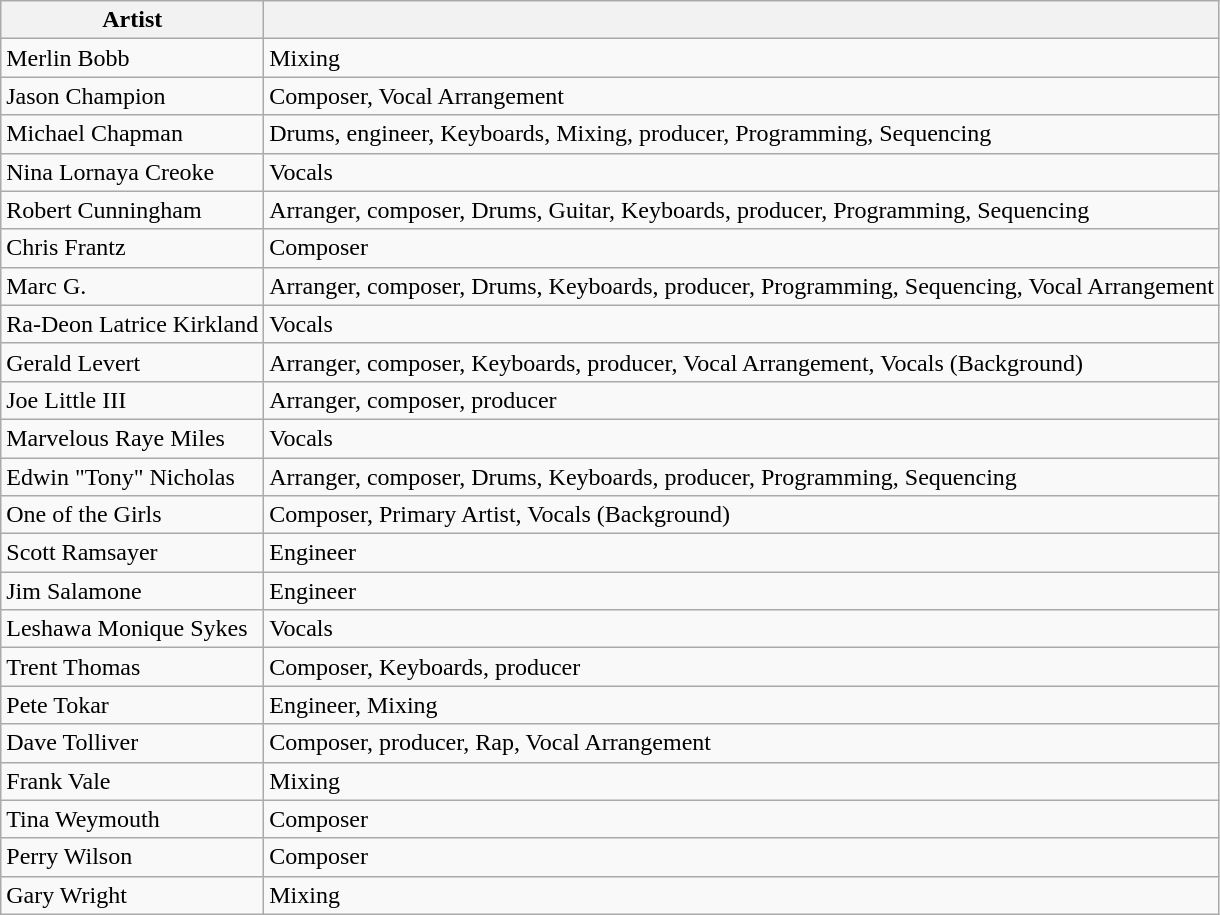<table class="wikitable">
<tr>
<th>Artist</th>
<th></th>
</tr>
<tr>
<td>Merlin Bobb</td>
<td>Mixing</td>
</tr>
<tr>
<td>Jason Champion</td>
<td>Composer, Vocal Arrangement</td>
</tr>
<tr>
<td>Michael Chapman</td>
<td>Drums, engineer, Keyboards, Mixing, producer, Programming, Sequencing</td>
</tr>
<tr>
<td>Nina Lornaya Creoke</td>
<td>Vocals</td>
</tr>
<tr>
<td>Robert Cunningham</td>
<td>Arranger, composer, Drums, Guitar, Keyboards, producer, Programming, Sequencing</td>
</tr>
<tr>
<td>Chris Frantz</td>
<td>Composer</td>
</tr>
<tr>
<td>Marc G.</td>
<td>Arranger, composer, Drums, Keyboards, producer, Programming, Sequencing, Vocal Arrangement</td>
</tr>
<tr>
<td>Ra-Deon Latrice Kirkland</td>
<td>Vocals</td>
</tr>
<tr>
<td>Gerald Levert</td>
<td>Arranger, composer, Keyboards, producer, Vocal Arrangement, Vocals (Background)</td>
</tr>
<tr>
<td>Joe Little III</td>
<td>Arranger, composer, producer</td>
</tr>
<tr>
<td>Marvelous Raye Miles</td>
<td>Vocals</td>
</tr>
<tr>
<td>Edwin "Tony" Nicholas</td>
<td>Arranger, composer, Drums, Keyboards, producer, Programming, Sequencing</td>
</tr>
<tr>
<td>One of the Girls</td>
<td>Composer, Primary Artist, Vocals (Background)</td>
</tr>
<tr>
<td>Scott Ramsayer</td>
<td>Engineer</td>
</tr>
<tr>
<td>Jim Salamone</td>
<td>Engineer</td>
</tr>
<tr>
<td>Leshawa Monique Sykes</td>
<td>Vocals</td>
</tr>
<tr>
<td>Trent Thomas</td>
<td>Composer, Keyboards, producer</td>
</tr>
<tr>
<td>Pete Tokar</td>
<td>Engineer, Mixing</td>
</tr>
<tr>
<td>Dave Tolliver</td>
<td>Composer, producer, Rap, Vocal Arrangement</td>
</tr>
<tr>
<td>Frank Vale</td>
<td>Mixing</td>
</tr>
<tr>
<td>Tina Weymouth</td>
<td>Composer</td>
</tr>
<tr>
<td>Perry Wilson</td>
<td>Composer</td>
</tr>
<tr>
<td>Gary Wright</td>
<td>Mixing</td>
</tr>
</table>
